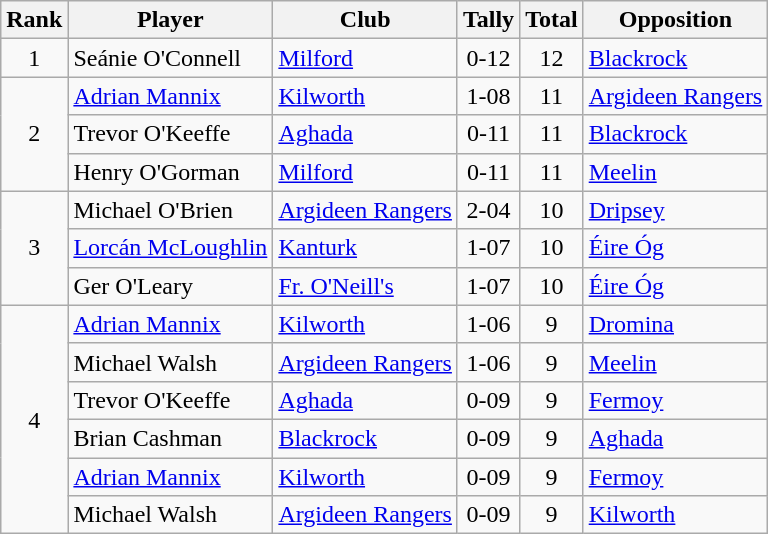<table class="wikitable">
<tr>
<th>Rank</th>
<th>Player</th>
<th>Club</th>
<th>Tally</th>
<th>Total</th>
<th>Opposition</th>
</tr>
<tr>
<td rowspan="1" style="text-align:center;">1</td>
<td>Seánie O'Connell</td>
<td><a href='#'>Milford</a></td>
<td align=center>0-12</td>
<td align=center>12</td>
<td><a href='#'>Blackrock</a></td>
</tr>
<tr>
<td rowspan="3" style="text-align:center;">2</td>
<td><a href='#'>Adrian Mannix</a></td>
<td><a href='#'>Kilworth</a></td>
<td align=center>1-08</td>
<td align=center>11</td>
<td><a href='#'>Argideen Rangers</a></td>
</tr>
<tr>
<td>Trevor O'Keeffe</td>
<td><a href='#'>Aghada</a></td>
<td align=center>0-11</td>
<td align=center>11</td>
<td><a href='#'>Blackrock</a></td>
</tr>
<tr>
<td>Henry O'Gorman</td>
<td><a href='#'>Milford</a></td>
<td align=center>0-11</td>
<td align=center>11</td>
<td><a href='#'>Meelin</a></td>
</tr>
<tr>
<td rowspan="3" style="text-align:center;">3</td>
<td>Michael O'Brien</td>
<td><a href='#'>Argideen Rangers</a></td>
<td align=center>2-04</td>
<td align=center>10</td>
<td><a href='#'>Dripsey</a></td>
</tr>
<tr>
<td><a href='#'>Lorcán McLoughlin</a></td>
<td><a href='#'>Kanturk</a></td>
<td align=center>1-07</td>
<td align=center>10</td>
<td><a href='#'>Éire Óg</a></td>
</tr>
<tr>
<td>Ger O'Leary</td>
<td><a href='#'>Fr. O'Neill's</a></td>
<td align=center>1-07</td>
<td align=center>10</td>
<td><a href='#'>Éire Óg</a></td>
</tr>
<tr>
<td rowspan="6" style="text-align:center;">4</td>
<td><a href='#'>Adrian Mannix</a></td>
<td><a href='#'>Kilworth</a></td>
<td align=center>1-06</td>
<td align=center>9</td>
<td><a href='#'>Dromina</a></td>
</tr>
<tr>
<td>Michael Walsh</td>
<td><a href='#'>Argideen Rangers</a></td>
<td align=center>1-06</td>
<td align=center>9</td>
<td><a href='#'>Meelin</a></td>
</tr>
<tr>
<td>Trevor O'Keeffe</td>
<td><a href='#'>Aghada</a></td>
<td align=center>0-09</td>
<td align=center>9</td>
<td><a href='#'>Fermoy</a></td>
</tr>
<tr>
<td>Brian Cashman</td>
<td><a href='#'>Blackrock</a></td>
<td align=center>0-09</td>
<td align=center>9</td>
<td><a href='#'>Aghada</a></td>
</tr>
<tr>
<td><a href='#'>Adrian Mannix</a></td>
<td><a href='#'>Kilworth</a></td>
<td align=center>0-09</td>
<td align=center>9</td>
<td><a href='#'>Fermoy</a></td>
</tr>
<tr>
<td>Michael Walsh</td>
<td><a href='#'>Argideen Rangers</a></td>
<td align=center>0-09</td>
<td align=center>9</td>
<td><a href='#'>Kilworth</a></td>
</tr>
</table>
